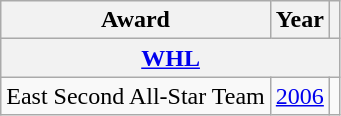<table class="wikitable">
<tr>
<th>Award</th>
<th>Year</th>
<th></th>
</tr>
<tr>
<th colspan="3"><a href='#'>WHL</a></th>
</tr>
<tr>
<td>East Second All-Star Team</td>
<td><a href='#'>2006</a></td>
<td></td>
</tr>
</table>
